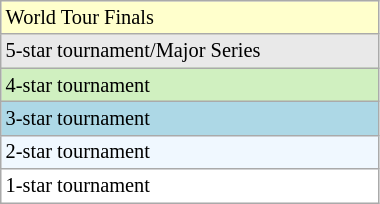<table class=wikitable style=font-size:85%;width:20%>
<tr bgcolor=#ffffcc>
<td>World Tour Finals</td>
</tr>
<tr bgcolor=#E9E9E9>
<td>5-star tournament/Major Series</td>
</tr>
<tr bgcolor=#d0f0c0>
<td>4-star tournament</td>
</tr>
<tr bgcolor=lightblue>
<td>3-star tournament</td>
</tr>
<tr bgcolor=#f0f8ff>
<td>2-star tournament</td>
</tr>
<tr bgcolor=#ffffff>
<td>1-star tournament</td>
</tr>
</table>
